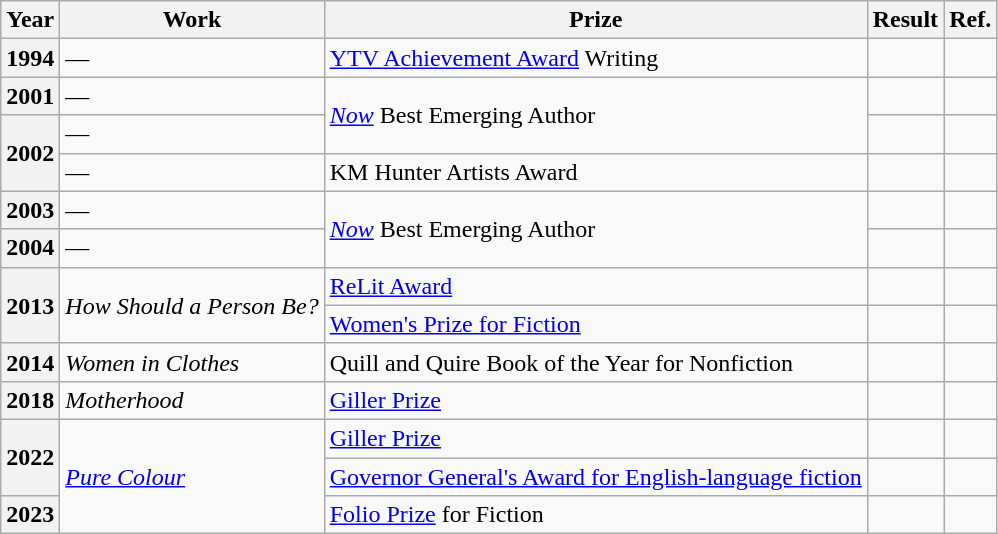<table class="wikitable sortable">
<tr>
<th>Year</th>
<th>Work</th>
<th>Prize</th>
<th>Result</th>
<th>Ref.</th>
</tr>
<tr>
<th>1994</th>
<td>—</td>
<td><a href='#'>YTV Achievement Award</a> Writing</td>
<td></td>
<td></td>
</tr>
<tr>
<th>2001</th>
<td>—</td>
<td rowspan="2"><em><a href='#'>Now</a></em> Best Emerging Author</td>
<td></td>
<td></td>
</tr>
<tr>
<th rowspan="2">2002</th>
<td>—</td>
<td></td>
<td></td>
</tr>
<tr>
<td>—</td>
<td>KM Hunter Artists Award</td>
<td></td>
<td></td>
</tr>
<tr>
<th>2003</th>
<td>—</td>
<td rowspan="2"><em><a href='#'>Now</a></em> Best Emerging Author</td>
<td></td>
<td></td>
</tr>
<tr>
<th>2004</th>
<td>—</td>
<td></td>
<td></td>
</tr>
<tr>
<th rowspan="2">2013</th>
<td rowspan="2"><em>How Should a Person Be?</em></td>
<td><a href='#'>ReLit Award</a></td>
<td></td>
<td></td>
</tr>
<tr>
<td><a href='#'>Women's Prize for Fiction</a></td>
<td></td>
<td></td>
</tr>
<tr>
<th>2014</th>
<td><em>Women in Clothes</em></td>
<td>Quill and Quire Book of the Year for Nonfiction</td>
<td></td>
<td></td>
</tr>
<tr>
<th>2018</th>
<td><em>Motherhood</em></td>
<td><a href='#'>Giller Prize</a></td>
<td></td>
<td></td>
</tr>
<tr>
<th rowspan="2">2022</th>
<td rowspan="3"><em><a href='#'>Pure Colour</a></em></td>
<td><a href='#'>Giller Prize</a></td>
<td></td>
<td></td>
</tr>
<tr>
<td><a href='#'>Governor General's Award for English-language fiction</a></td>
<td></td>
<td></td>
</tr>
<tr>
<th>2023</th>
<td><a href='#'>Folio Prize</a> for Fiction</td>
<td></td>
<td></td>
</tr>
</table>
